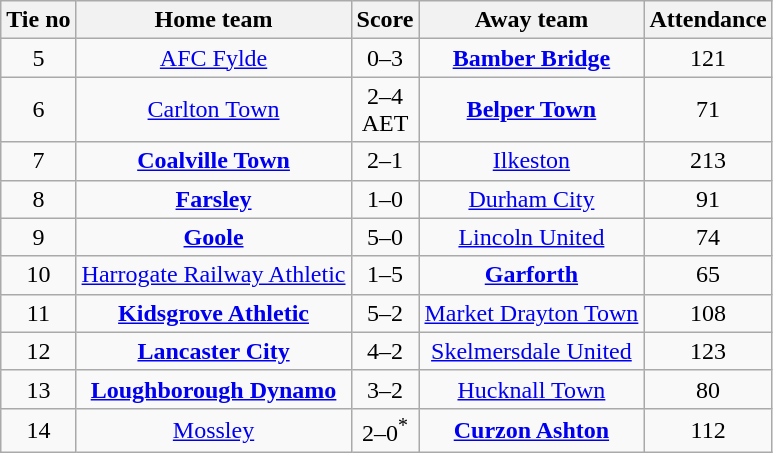<table class="wikitable" style="text-align: center">
<tr>
<th>Tie no</th>
<th>Home team</th>
<th>Score</th>
<th>Away team</th>
<th>Attendance</th>
</tr>
<tr>
<td>5</td>
<td><a href='#'>AFC Fylde</a></td>
<td>0–3</td>
<td><strong><a href='#'>Bamber Bridge</a></strong></td>
<td>121</td>
</tr>
<tr>
<td>6</td>
<td><a href='#'>Carlton Town</a></td>
<td>2–4<br>AET</td>
<td><strong><a href='#'>Belper Town</a></strong></td>
<td>71</td>
</tr>
<tr>
<td>7</td>
<td><strong><a href='#'>Coalville Town</a></strong></td>
<td>2–1</td>
<td><a href='#'>Ilkeston</a></td>
<td>213</td>
</tr>
<tr>
<td>8</td>
<td><strong><a href='#'>Farsley</a></strong></td>
<td>1–0</td>
<td><a href='#'>Durham City</a></td>
<td>91</td>
</tr>
<tr>
<td>9</td>
<td><strong><a href='#'>Goole</a></strong></td>
<td>5–0</td>
<td><a href='#'>Lincoln United</a></td>
<td>74</td>
</tr>
<tr>
<td>10</td>
<td><a href='#'>Harrogate Railway Athletic</a></td>
<td>1–5</td>
<td><strong><a href='#'>Garforth</a></strong></td>
<td>65</td>
</tr>
<tr>
<td>11</td>
<td><strong><a href='#'>Kidsgrove Athletic</a></strong></td>
<td>5–2</td>
<td><a href='#'>Market Drayton Town</a></td>
<td>108</td>
</tr>
<tr>
<td>12</td>
<td><strong><a href='#'>Lancaster City</a></strong></td>
<td>4–2</td>
<td><a href='#'>Skelmersdale United</a></td>
<td>123</td>
</tr>
<tr>
<td>13</td>
<td><strong><a href='#'>Loughborough Dynamo</a></strong></td>
<td>3–2</td>
<td><a href='#'>Hucknall Town</a></td>
<td>80</td>
</tr>
<tr>
<td>14</td>
<td><a href='#'>Mossley</a></td>
<td>2–0<sup>*</sup></td>
<td><strong><a href='#'>Curzon Ashton</a></strong></td>
<td>112</td>
</tr>
</table>
